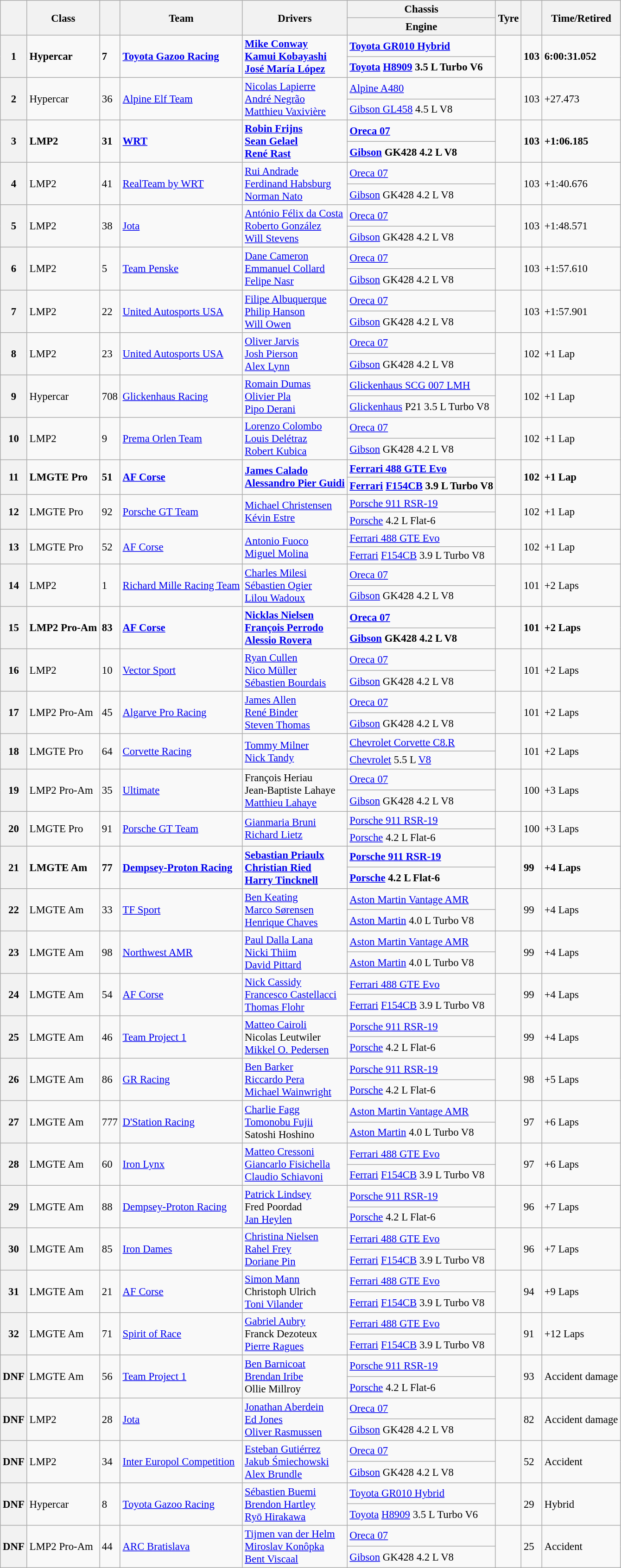<table class="wikitable" style="font-size:95%;">
<tr>
<th rowspan=2></th>
<th rowspan=2>Class</th>
<th rowspan=2></th>
<th rowspan=2>Team</th>
<th rowspan=2>Drivers</th>
<th>Chassis</th>
<th rowspan=2>Tyre</th>
<th rowspan=2></th>
<th rowspan=2>Time/Retired</th>
</tr>
<tr>
<th>Engine</th>
</tr>
<tr style="font-weight:bold;">
<th rowspan=2>1</th>
<td rowspan=2>Hypercar</td>
<td rowspan=2>7</td>
<td rowspan=2> <a href='#'>Toyota Gazoo Racing</a></td>
<td rowspan=2> <a href='#'>Mike Conway</a><br> <a href='#'>Kamui Kobayashi</a><br> <a href='#'>José María López</a></td>
<td><a href='#'>Toyota GR010 Hybrid</a></td>
<td rowspan=2></td>
<td rowspan=2>103</td>
<td rowspan=2>6:00:31.052</td>
</tr>
<tr style="font-weight:bold;">
<td><a href='#'>Toyota</a> <a href='#'>H8909</a> 3.5 L Turbo V6</td>
</tr>
<tr>
<th rowspan=2>2</th>
<td rowspan=2>Hypercar</td>
<td rowspan=2>36</td>
<td rowspan=2> <a href='#'>Alpine Elf Team</a></td>
<td rowspan=2> <a href='#'>Nicolas Lapierre</a><br> <a href='#'>André Negrão</a><br> <a href='#'>Matthieu Vaxivière</a></td>
<td><a href='#'>Alpine A480</a></td>
<td rowspan=2></td>
<td rowspan=2>103</td>
<td rowspan=2>+27.473</td>
</tr>
<tr>
<td><a href='#'>Gibson GL458</a> 4.5 L V8</td>
</tr>
<tr style="font-weight:bold;">
<th rowspan=2>3</th>
<td rowspan=2>LMP2</td>
<td rowspan=2>31</td>
<td rowspan=2> <a href='#'>WRT</a></td>
<td rowspan=2> <a href='#'>Robin Frijns</a><br> <a href='#'>Sean Gelael</a><br> <a href='#'>René Rast</a></td>
<td><a href='#'>Oreca 07</a></td>
<td rowspan=2></td>
<td rowspan=2>103</td>
<td rowspan=2>+1:06.185</td>
</tr>
<tr style="font-weight:bold;">
<td><a href='#'>Gibson</a> GK428 4.2 L V8</td>
</tr>
<tr>
<th rowspan=2>4</th>
<td rowspan=2>LMP2</td>
<td rowspan=2>41</td>
<td rowspan=2> <a href='#'>RealTeam by WRT</a></td>
<td rowspan=2> <a href='#'>Rui Andrade</a><br> <a href='#'>Ferdinand Habsburg</a><br> <a href='#'>Norman Nato</a></td>
<td><a href='#'>Oreca 07</a></td>
<td rowspan=2></td>
<td rowspan=2>103</td>
<td rowspan=2>+1:40.676</td>
</tr>
<tr>
<td><a href='#'>Gibson</a> GK428 4.2 L V8</td>
</tr>
<tr>
<th rowspan=2>5</th>
<td rowspan=2>LMP2</td>
<td rowspan=2>38</td>
<td rowspan=2> <a href='#'>Jota</a></td>
<td rowspan=2> <a href='#'>António Félix da Costa</a><br> <a href='#'>Roberto González</a><br> <a href='#'>Will Stevens</a></td>
<td><a href='#'>Oreca 07</a></td>
<td rowspan=2></td>
<td rowspan=2>103</td>
<td rowspan=2>+1:48.571</td>
</tr>
<tr>
<td><a href='#'>Gibson</a> GK428 4.2 L V8</td>
</tr>
<tr>
<th rowspan=2>6</th>
<td rowspan=2>LMP2</td>
<td rowspan=2>5</td>
<td rowspan=2> <a href='#'>Team Penske</a></td>
<td rowspan=2> <a href='#'>Dane Cameron</a><br> <a href='#'>Emmanuel Collard</a><br> <a href='#'>Felipe Nasr</a></td>
<td><a href='#'>Oreca 07</a></td>
<td rowspan=2></td>
<td rowspan=2>103</td>
<td rowspan=2>+1:57.610</td>
</tr>
<tr>
<td><a href='#'>Gibson</a> GK428 4.2 L V8</td>
</tr>
<tr>
<th rowspan=2>7</th>
<td rowspan=2>LMP2</td>
<td rowspan=2>22</td>
<td rowspan=2> <a href='#'>United Autosports USA</a></td>
<td rowspan=2> <a href='#'>Filipe Albuquerque</a><br> <a href='#'>Philip Hanson</a><br> <a href='#'>Will Owen</a></td>
<td><a href='#'>Oreca 07</a></td>
<td rowspan=2></td>
<td rowspan=2>103</td>
<td rowspan=2>+1:57.901</td>
</tr>
<tr>
<td><a href='#'>Gibson</a> GK428 4.2 L V8</td>
</tr>
<tr>
<th rowspan=2>8</th>
<td rowspan=2>LMP2</td>
<td rowspan=2>23</td>
<td rowspan=2> <a href='#'>United Autosports USA</a></td>
<td rowspan=2> <a href='#'>Oliver Jarvis</a><br> <a href='#'>Josh Pierson</a><br> <a href='#'>Alex Lynn</a></td>
<td><a href='#'>Oreca 07</a></td>
<td rowspan=2></td>
<td rowspan=2>102</td>
<td rowspan=2>+1 Lap</td>
</tr>
<tr>
<td><a href='#'>Gibson</a> GK428 4.2 L V8</td>
</tr>
<tr>
<th rowspan=2>9</th>
<td rowspan=2>Hypercar</td>
<td rowspan=2>708</td>
<td rowspan=2> <a href='#'>Glickenhaus Racing</a></td>
<td rowspan=2> <a href='#'>Romain Dumas</a><br> <a href='#'>Olivier Pla</a><br> <a href='#'>Pipo Derani</a></td>
<td><a href='#'>Glickenhaus SCG 007 LMH</a></td>
<td rowspan=2></td>
<td rowspan=2>102</td>
<td rowspan=2>+1 Lap</td>
</tr>
<tr>
<td><a href='#'>Glickenhaus</a> P21 3.5 L Turbo V8</td>
</tr>
<tr>
<th rowspan=2>10</th>
<td rowspan=2>LMP2</td>
<td rowspan=2>9</td>
<td rowspan=2> <a href='#'>Prema Orlen Team</a></td>
<td rowspan=2> <a href='#'>Lorenzo Colombo</a><br> <a href='#'>Louis Delétraz</a><br> <a href='#'>Robert Kubica</a></td>
<td><a href='#'>Oreca 07</a></td>
<td rowspan=2></td>
<td rowspan=2>102</td>
<td rowspan=2>+1 Lap</td>
</tr>
<tr>
<td><a href='#'>Gibson</a> GK428 4.2 L V8</td>
</tr>
<tr style="font-weight:bold;">
<th rowspan=2>11</th>
<td rowspan=2>LMGTE Pro</td>
<td rowspan=2>51</td>
<td rowspan=2> <a href='#'>AF Corse</a></td>
<td rowspan=2> <a href='#'>James Calado</a><br> <a href='#'>Alessandro Pier Guidi</a><br></td>
<td><a href='#'>Ferrari 488 GTE Evo</a></td>
<td rowspan=2></td>
<td rowspan=2>102</td>
<td rowspan=2>+1 Lap</td>
</tr>
<tr style="font-weight:bold;">
<td><a href='#'>Ferrari</a> <a href='#'>F154CB</a> 3.9 L Turbo V8</td>
</tr>
<tr>
<th rowspan=2>12</th>
<td rowspan=2>LMGTE Pro</td>
<td rowspan=2>92</td>
<td rowspan=2> <a href='#'>Porsche GT Team</a></td>
<td rowspan=2> <a href='#'>Michael Christensen</a><br> <a href='#'>Kévin Estre</a><br></td>
<td><a href='#'>Porsche 911 RSR-19</a></td>
<td rowspan=2></td>
<td rowspan=2>102</td>
<td rowspan=2>+1 Lap</td>
</tr>
<tr>
<td><a href='#'>Porsche</a> 4.2 L Flat-6</td>
</tr>
<tr>
<th rowspan=2>13</th>
<td rowspan=2>LMGTE Pro</td>
<td rowspan=2>52</td>
<td rowspan=2> <a href='#'>AF Corse</a></td>
<td rowspan=2> <a href='#'>Antonio Fuoco</a><br> <a href='#'>Miguel Molina</a><br></td>
<td><a href='#'>Ferrari 488 GTE Evo</a></td>
<td rowspan=2></td>
<td rowspan=2>102</td>
<td rowspan=2>+1 Lap</td>
</tr>
<tr>
<td><a href='#'>Ferrari</a> <a href='#'>F154CB</a> 3.9 L Turbo V8</td>
</tr>
<tr>
<th rowspan=2>14</th>
<td rowspan=2>LMP2</td>
<td rowspan=2>1</td>
<td rowspan=2> <a href='#'>Richard Mille Racing Team</a></td>
<td rowspan=2> <a href='#'>Charles Milesi</a><br> <a href='#'>Sébastien Ogier</a><br> <a href='#'>Lilou Wadoux</a></td>
<td><a href='#'>Oreca 07</a></td>
<td rowspan=2></td>
<td rowspan=2>101</td>
<td rowspan=2>+2 Laps</td>
</tr>
<tr>
<td><a href='#'>Gibson</a> GK428 4.2 L V8</td>
</tr>
<tr style="font-weight:bold;">
<th rowspan=2>15</th>
<td rowspan=2>LMP2 Pro-Am</td>
<td rowspan=2>83</td>
<td rowspan=2> <a href='#'>AF Corse</a></td>
<td rowspan=2> <a href='#'>Nicklas Nielsen</a><br> <a href='#'>François Perrodo</a><br> <a href='#'>Alessio Rovera</a></td>
<td><a href='#'>Oreca 07</a></td>
<td rowspan=2></td>
<td rowspan=2>101</td>
<td rowspan=2>+2 Laps</td>
</tr>
<tr style="font-weight:bold;">
<td><a href='#'>Gibson</a> GK428 4.2 L V8</td>
</tr>
<tr>
<th rowspan=2>16</th>
<td rowspan=2>LMP2</td>
<td rowspan=2>10</td>
<td rowspan=2> <a href='#'>Vector Sport</a></td>
<td rowspan=2> <a href='#'>Ryan Cullen</a><br> <a href='#'>Nico Müller</a><br> <a href='#'>Sébastien Bourdais</a></td>
<td><a href='#'>Oreca 07</a></td>
<td rowspan=2></td>
<td rowspan=2>101</td>
<td rowspan=2>+2 Laps</td>
</tr>
<tr>
<td><a href='#'>Gibson</a> GK428 4.2 L V8</td>
</tr>
<tr>
<th rowspan=2>17</th>
<td rowspan=2>LMP2 Pro-Am</td>
<td rowspan=2>45</td>
<td rowspan=2> <a href='#'>Algarve Pro Racing</a></td>
<td rowspan=2> <a href='#'>James Allen</a><br> <a href='#'>René Binder</a><br> <a href='#'>Steven Thomas</a></td>
<td><a href='#'>Oreca 07</a></td>
<td rowspan=2></td>
<td rowspan=2>101</td>
<td rowspan=2>+2 Laps</td>
</tr>
<tr>
<td><a href='#'>Gibson</a> GK428 4.2 L V8</td>
</tr>
<tr>
<th rowspan=2>18</th>
<td rowspan=2>LMGTE Pro</td>
<td rowspan=2>64</td>
<td rowspan=2> <a href='#'>Corvette Racing</a></td>
<td rowspan=2> <a href='#'>Tommy Milner</a><br> <a href='#'>Nick Tandy</a></td>
<td><a href='#'>Chevrolet Corvette C8.R</a></td>
<td rowspan=2></td>
<td rowspan=2>101</td>
<td rowspan=2>+2 Laps</td>
</tr>
<tr>
<td><a href='#'>Chevrolet</a> 5.5 L <a href='#'>V8</a></td>
</tr>
<tr>
<th rowspan=2>19</th>
<td rowspan=2>LMP2 Pro-Am</td>
<td rowspan=2>35</td>
<td rowspan=2> <a href='#'>Ultimate</a></td>
<td rowspan=2> François Heriau<br> Jean-Baptiste Lahaye<br> <a href='#'>Matthieu Lahaye</a></td>
<td><a href='#'>Oreca 07</a></td>
<td rowspan=2></td>
<td rowspan=2>100</td>
<td rowspan=2>+3 Laps</td>
</tr>
<tr>
<td><a href='#'>Gibson</a> GK428 4.2 L V8</td>
</tr>
<tr>
<th rowspan=2>20</th>
<td rowspan=2>LMGTE Pro</td>
<td rowspan=2>91</td>
<td rowspan=2> <a href='#'>Porsche GT Team</a></td>
<td rowspan=2> <a href='#'>Gianmaria Bruni</a><br> <a href='#'>Richard Lietz</a></td>
<td><a href='#'>Porsche 911 RSR-19</a></td>
<td rowspan=2></td>
<td rowspan=2>100</td>
<td rowspan=2>+3 Laps</td>
</tr>
<tr>
<td><a href='#'>Porsche</a> 4.2 L Flat-6</td>
</tr>
<tr style="font-weight:bold;">
<th rowspan=2>21</th>
<td rowspan=2>LMGTE Am</td>
<td rowspan=2>77</td>
<td rowspan=2> <a href='#'>Dempsey-Proton Racing</a></td>
<td rowspan=2> <a href='#'>Sebastian Priaulx</a><br> <a href='#'>Christian Ried</a><br> <a href='#'>Harry Tincknell</a></td>
<td><a href='#'>Porsche 911 RSR-19</a></td>
<td rowspan=2></td>
<td rowspan=2>99</td>
<td rowspan=2>+4 Laps</td>
</tr>
<tr style="font-weight:bold;">
<td><a href='#'>Porsche</a> 4.2 L Flat-6</td>
</tr>
<tr>
<th rowspan=2>22</th>
<td rowspan=2>LMGTE Am</td>
<td rowspan=2>33</td>
<td rowspan=2> <a href='#'>TF Sport</a></td>
<td rowspan=2> <a href='#'>Ben Keating</a><br> <a href='#'>Marco Sørensen</a><br> <a href='#'>Henrique Chaves</a></td>
<td><a href='#'>Aston Martin Vantage AMR</a></td>
<td rowspan=2></td>
<td rowspan=2>99</td>
<td rowspan=2>+4 Laps</td>
</tr>
<tr>
<td><a href='#'>Aston Martin</a> 4.0 L Turbo V8</td>
</tr>
<tr>
<th rowspan=2>23</th>
<td rowspan=2>LMGTE Am</td>
<td rowspan=2>98</td>
<td rowspan=2> <a href='#'>Northwest AMR</a></td>
<td rowspan=2> <a href='#'>Paul Dalla Lana</a><br> <a href='#'>Nicki Thiim</a><br> <a href='#'>David Pittard</a></td>
<td><a href='#'>Aston Martin Vantage AMR</a></td>
<td rowspan=2></td>
<td rowspan=2>99</td>
<td rowspan=2>+4 Laps</td>
</tr>
<tr>
<td><a href='#'>Aston Martin</a> 4.0 L Turbo V8</td>
</tr>
<tr>
<th rowspan=2>24</th>
<td rowspan=2>LMGTE Am</td>
<td rowspan=2>54</td>
<td rowspan=2> <a href='#'>AF Corse</a></td>
<td rowspan=2> <a href='#'>Nick Cassidy</a><br> <a href='#'>Francesco Castellacci</a><br> <a href='#'>Thomas Flohr</a></td>
<td><a href='#'>Ferrari 488 GTE Evo</a></td>
<td rowspan=2></td>
<td rowspan=2>99</td>
<td rowspan=2>+4 Laps</td>
</tr>
<tr>
<td><a href='#'>Ferrari</a> <a href='#'>F154CB</a> 3.9 L Turbo V8</td>
</tr>
<tr>
<th rowspan=2>25</th>
<td rowspan=2>LMGTE Am</td>
<td rowspan=2>46</td>
<td rowspan=2> <a href='#'>Team Project 1</a></td>
<td rowspan=2> <a href='#'>Matteo Cairoli</a><br> Nicolas Leutwiler<br> <a href='#'>Mikkel O. Pedersen</a></td>
<td><a href='#'>Porsche 911 RSR-19</a></td>
<td rowspan=2></td>
<td rowspan=2>99</td>
<td rowspan=2>+4 Laps</td>
</tr>
<tr>
<td><a href='#'>Porsche</a> 4.2 L Flat-6</td>
</tr>
<tr>
<th rowspan=2>26</th>
<td rowspan=2>LMGTE Am</td>
<td rowspan=2>86</td>
<td rowspan=2> <a href='#'>GR Racing</a></td>
<td rowspan=2> <a href='#'>Ben Barker</a><br> <a href='#'>Riccardo Pera</a><br> <a href='#'>Michael Wainwright</a></td>
<td><a href='#'>Porsche 911 RSR-19</a></td>
<td rowspan=2></td>
<td rowspan=2>98</td>
<td rowspan=2>+5 Laps</td>
</tr>
<tr>
<td><a href='#'>Porsche</a> 4.2 L Flat-6</td>
</tr>
<tr>
<th rowspan=2>27</th>
<td rowspan=2>LMGTE Am</td>
<td rowspan=2>777</td>
<td rowspan=2> <a href='#'>D'Station Racing</a></td>
<td rowspan=2> <a href='#'>Charlie Fagg</a><br> <a href='#'>Tomonobu Fujii</a><br> Satoshi Hoshino</td>
<td><a href='#'>Aston Martin Vantage AMR</a></td>
<td rowspan=2></td>
<td rowspan=2>97</td>
<td rowspan=2>+6 Laps</td>
</tr>
<tr>
<td><a href='#'>Aston Martin</a> 4.0 L Turbo V8</td>
</tr>
<tr>
<th rowspan=2>28</th>
<td rowspan=2>LMGTE Am</td>
<td rowspan=2>60</td>
<td rowspan=2> <a href='#'>Iron Lynx</a></td>
<td rowspan=2> <a href='#'>Matteo Cressoni</a><br> <a href='#'>Giancarlo Fisichella</a><br> <a href='#'>Claudio Schiavoni</a></td>
<td><a href='#'>Ferrari 488 GTE Evo</a></td>
<td rowspan=2></td>
<td rowspan=2>97</td>
<td rowspan=2>+6 Laps</td>
</tr>
<tr>
<td><a href='#'>Ferrari</a> <a href='#'>F154CB</a> 3.9 L Turbo V8</td>
</tr>
<tr>
<th rowspan=2>29</th>
<td rowspan=2>LMGTE Am</td>
<td rowspan=2>88</td>
<td rowspan=2> <a href='#'>Dempsey-Proton Racing</a></td>
<td rowspan=2> <a href='#'>Patrick Lindsey</a><br> Fred Poordad<br> <a href='#'>Jan Heylen</a></td>
<td><a href='#'>Porsche 911 RSR-19</a></td>
<td rowspan=2></td>
<td rowspan=2>96</td>
<td rowspan=2>+7 Laps</td>
</tr>
<tr>
<td><a href='#'>Porsche</a> 4.2 L Flat-6</td>
</tr>
<tr>
<th rowspan=2>30</th>
<td rowspan=2>LMGTE Am</td>
<td rowspan=2>85</td>
<td rowspan=2> <a href='#'>Iron Dames</a></td>
<td rowspan=2> <a href='#'>Christina Nielsen</a><br> <a href='#'>Rahel Frey</a><br> <a href='#'>Doriane Pin</a></td>
<td><a href='#'>Ferrari 488 GTE Evo</a></td>
<td rowspan=2></td>
<td rowspan=2>96</td>
<td rowspan=2>+7 Laps</td>
</tr>
<tr>
<td><a href='#'>Ferrari</a> <a href='#'>F154CB</a> 3.9 L Turbo V8</td>
</tr>
<tr>
<th rowspan=2>31</th>
<td rowspan=2>LMGTE Am</td>
<td rowspan=2>21</td>
<td rowspan=2> <a href='#'>AF Corse</a></td>
<td rowspan=2> <a href='#'>Simon Mann</a><br> Christoph Ulrich<br> <a href='#'>Toni Vilander</a></td>
<td><a href='#'>Ferrari 488 GTE Evo</a></td>
<td rowspan=2></td>
<td rowspan=2>94</td>
<td rowspan=2>+9 Laps</td>
</tr>
<tr>
<td><a href='#'>Ferrari</a> <a href='#'>F154CB</a> 3.9 L Turbo V8</td>
</tr>
<tr>
<th rowspan=2>32</th>
<td rowspan=2>LMGTE Am</td>
<td rowspan=2>71</td>
<td rowspan=2> <a href='#'>Spirit of Race</a></td>
<td rowspan=2> <a href='#'>Gabriel Aubry</a><br> Franck Dezoteux<br> <a href='#'>Pierre Ragues</a></td>
<td><a href='#'>Ferrari 488 GTE Evo</a></td>
<td rowspan=2></td>
<td rowspan=2>91</td>
<td rowspan=2>+12 Laps</td>
</tr>
<tr>
<td><a href='#'>Ferrari</a> <a href='#'>F154CB</a> 3.9 L Turbo V8</td>
</tr>
<tr>
<th rowspan=2>DNF</th>
<td rowspan=2>LMGTE Am</td>
<td rowspan=2>56</td>
<td rowspan=2> <a href='#'>Team Project 1</a></td>
<td rowspan=2> <a href='#'>Ben Barnicoat</a><br> <a href='#'>Brendan Iribe</a><br> Ollie Millroy</td>
<td><a href='#'>Porsche 911 RSR-19</a></td>
<td rowspan=2></td>
<td rowspan=2>93</td>
<td rowspan=2>Accident damage</td>
</tr>
<tr>
<td><a href='#'>Porsche</a> 4.2 L Flat-6</td>
</tr>
<tr>
<th rowspan=2>DNF</th>
<td rowspan=2>LMP2</td>
<td rowspan=2>28</td>
<td rowspan=2> <a href='#'>Jota</a></td>
<td rowspan=2> <a href='#'>Jonathan Aberdein</a><br> <a href='#'>Ed Jones</a><br> <a href='#'>Oliver Rasmussen</a></td>
<td><a href='#'>Oreca 07</a></td>
<td rowspan=2></td>
<td rowspan=2>82</td>
<td rowspan=2>Accident damage</td>
</tr>
<tr>
<td><a href='#'>Gibson</a> GK428 4.2 L V8</td>
</tr>
<tr>
<th rowspan=2>DNF</th>
<td rowspan=2>LMP2</td>
<td rowspan=2>34</td>
<td rowspan=2> <a href='#'>Inter Europol Competition</a></td>
<td rowspan=2> <a href='#'>Esteban Gutiérrez</a><br> <a href='#'>Jakub Śmiechowski</a><br> <a href='#'>Alex Brundle</a></td>
<td><a href='#'>Oreca 07</a></td>
<td rowspan=2></td>
<td rowspan=2>52</td>
<td rowspan=2>Accident</td>
</tr>
<tr>
<td><a href='#'>Gibson</a> GK428 4.2 L V8</td>
</tr>
<tr>
<th rowspan=2>DNF</th>
<td rowspan=2>Hypercar</td>
<td rowspan=2>8</td>
<td rowspan=2> <a href='#'>Toyota Gazoo Racing</a></td>
<td rowspan=2> <a href='#'>Sébastien Buemi</a><br> <a href='#'>Brendon Hartley</a><br> <a href='#'>Ryō Hirakawa</a></td>
<td><a href='#'>Toyota GR010 Hybrid</a></td>
<td rowspan=2></td>
<td rowspan=2>29</td>
<td rowspan=2>Hybrid</td>
</tr>
<tr>
<td><a href='#'>Toyota</a> <a href='#'>H8909</a> 3.5 L Turbo V6</td>
</tr>
<tr>
<th rowspan=2>DNF</th>
<td rowspan=2>LMP2 Pro-Am</td>
<td rowspan=2>44</td>
<td rowspan=2> <a href='#'>ARC Bratislava</a></td>
<td rowspan=2> <a href='#'>Tijmen van der Helm</a><br> <a href='#'>Miroslav Konôpka</a><br> <a href='#'>Bent Viscaal</a></td>
<td><a href='#'>Oreca 07</a></td>
<td rowspan=2></td>
<td rowspan=2>25</td>
<td rowspan=2>Accident</td>
</tr>
<tr>
<td><a href='#'>Gibson</a> GK428 4.2 L V8</td>
</tr>
</table>
